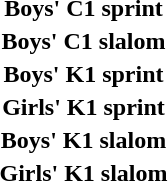<table>
<tr>
<th scope="row">Boys' C1 sprint<br></th>
<td></td>
<td></td>
<td></td>
</tr>
<tr>
<th scope="row">Boys' C1 slalom<br></th>
<td></td>
<td></td>
<td></td>
</tr>
<tr>
<th scope="row">Boys' K1 sprint<br></th>
<td></td>
<td></td>
<td></td>
</tr>
<tr>
<th scope="row">Girls' K1 sprint<br></th>
<td></td>
<td></td>
<td></td>
</tr>
<tr>
<th scope="row">Boys' K1 slalom<br></th>
<td></td>
<td></td>
<td></td>
</tr>
<tr>
<th scope="row">Girls' K1 slalom<br></th>
<td></td>
<td></td>
<td></td>
</tr>
</table>
